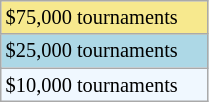<table class="wikitable"  style="font-size:85%; width:11%;">
<tr style="background:#f7e98e;">
<td>$75,000 tournaments</td>
</tr>
<tr style="background:lightblue;">
<td>$25,000 tournaments</td>
</tr>
<tr bgcolor="#f0f8ff">
<td>$10,000 tournaments</td>
</tr>
</table>
